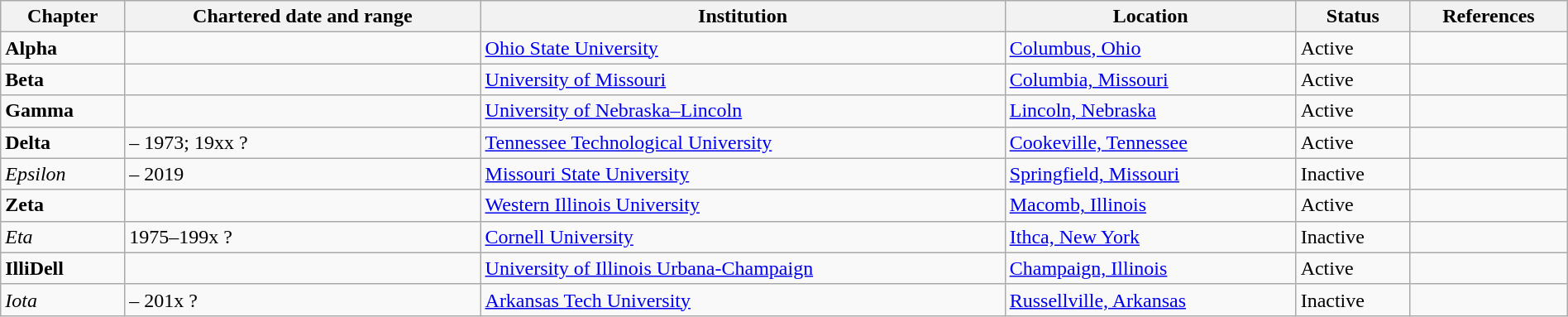<table class="wikitable sortable" style="width:100%;">
<tr>
<th>Chapter</th>
<th>Chartered date and range</th>
<th>Institution</th>
<th>Location</th>
<th>Status</th>
<th>References</th>
</tr>
<tr>
<td><strong>Alpha</strong></td>
<td></td>
<td><a href='#'>Ohio State University</a></td>
<td><a href='#'>Columbus, Ohio</a></td>
<td>Active</td>
<td></td>
</tr>
<tr>
<td><strong>Beta</strong></td>
<td></td>
<td><a href='#'>University of Missouri</a></td>
<td><a href='#'>Columbia, Missouri</a></td>
<td>Active</td>
<td></td>
</tr>
<tr>
<td><strong>Gamma</strong></td>
<td></td>
<td><a href='#'>University of Nebraska–Lincoln</a></td>
<td><a href='#'>Lincoln, Nebraska</a></td>
<td>Active</td>
<td></td>
</tr>
<tr>
<td><strong>Delta</strong></td>
<td> – 1973; 19xx ?</td>
<td><a href='#'>Tennessee Technological University</a></td>
<td><a href='#'>Cookeville, Tennessee</a></td>
<td>Active</td>
<td></td>
</tr>
<tr>
<td><em>Epsilon</em></td>
<td> – 2019</td>
<td><a href='#'>Missouri State University</a></td>
<td><a href='#'>Springfield, Missouri</a></td>
<td>Inactive</td>
<td></td>
</tr>
<tr>
<td><strong>Zeta</strong></td>
<td></td>
<td><a href='#'>Western Illinois University</a></td>
<td><a href='#'>Macomb, Illinois</a></td>
<td>Active</td>
<td></td>
</tr>
<tr>
<td><em>Eta</em></td>
<td>1975–199x ?</td>
<td><a href='#'>Cornell University</a></td>
<td><a href='#'>Ithca, New York</a></td>
<td>Inactive</td>
<td></td>
</tr>
<tr>
<td><strong>IlliDell</strong></td>
<td></td>
<td><a href='#'>University of Illinois Urbana-Champaign</a></td>
<td><a href='#'>Champaign, Illinois</a></td>
<td>Active</td>
<td></td>
</tr>
<tr>
<td><em>Iota</em></td>
<td> – 201x ?</td>
<td><a href='#'>Arkansas Tech University</a></td>
<td><a href='#'>Russellville, Arkansas</a></td>
<td>Inactive</td>
<td></td>
</tr>
</table>
